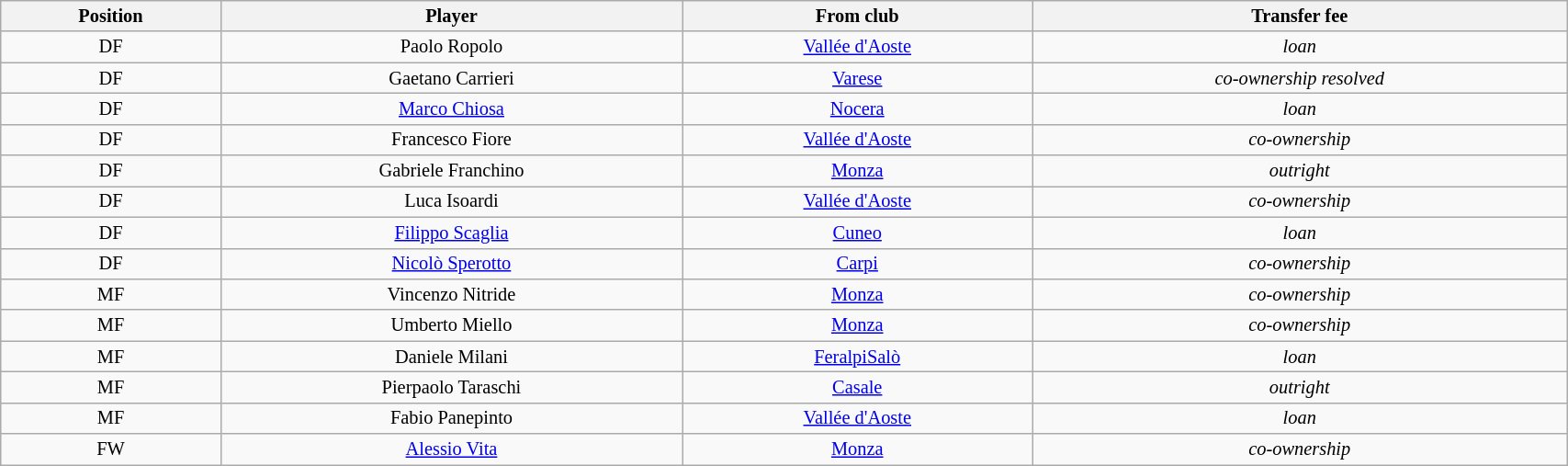<table class="wikitable sortable" style="width:90%; text-align:center; font-size:85%; text-align:centre;">
<tr>
<th><strong>Position</strong></th>
<th><strong>Player</strong></th>
<th><strong>From club</strong></th>
<th><strong>Transfer fee</strong></th>
</tr>
<tr>
<td>DF</td>
<td>Paolo Ropolo</td>
<td><a href='#'>Vallée d'Aoste</a></td>
<td><em>loan</em></td>
</tr>
<tr>
<td>DF</td>
<td>Gaetano Carrieri</td>
<td><a href='#'>Varese</a></td>
<td><em>co-ownership resolved</em></td>
</tr>
<tr>
<td>DF</td>
<td><a href='#'>Marco Chiosa</a></td>
<td><a href='#'>Nocera</a></td>
<td><em>loan</em></td>
</tr>
<tr>
<td>DF</td>
<td>Francesco Fiore</td>
<td><a href='#'>Vallée d'Aoste</a></td>
<td><em>co-ownership</em></td>
</tr>
<tr>
<td>DF</td>
<td>Gabriele Franchino</td>
<td><a href='#'>Monza</a></td>
<td><em>outright</em></td>
</tr>
<tr>
<td>DF</td>
<td>Luca Isoardi</td>
<td><a href='#'>Vallée d'Aoste</a></td>
<td><em>co-ownership</em></td>
</tr>
<tr>
<td>DF</td>
<td><a href='#'>Filippo Scaglia</a></td>
<td><a href='#'>Cuneo</a></td>
<td><em>loan</em></td>
</tr>
<tr>
<td>DF</td>
<td><a href='#'>Nicolò Sperotto</a></td>
<td><a href='#'>Carpi</a></td>
<td><em>co-ownership</em></td>
</tr>
<tr>
<td>MF</td>
<td>Vincenzo Nitride</td>
<td><a href='#'>Monza</a></td>
<td><em>co-ownership</em></td>
</tr>
<tr>
<td>MF</td>
<td>Umberto Miello</td>
<td><a href='#'>Monza</a></td>
<td><em>co-ownership</em></td>
</tr>
<tr>
<td>MF</td>
<td>Daniele Milani</td>
<td><a href='#'>FeralpiSalò</a></td>
<td><em>loan</em></td>
</tr>
<tr>
<td>MF</td>
<td>Pierpaolo Taraschi</td>
<td><a href='#'>Casale</a></td>
<td><em>outright</em></td>
</tr>
<tr>
<td>MF</td>
<td>Fabio Panepinto</td>
<td><a href='#'>Vallée d'Aoste</a></td>
<td><em>loan</em></td>
</tr>
<tr>
<td>FW</td>
<td><a href='#'>Alessio Vita</a></td>
<td><a href='#'>Monza</a></td>
<td><em>co-ownership</em></td>
</tr>
</table>
